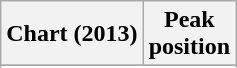<table class="wikitable sortable plainrowheaders" style="text-align:center">
<tr>
<th scope="col">Chart (2013)</th>
<th scope="col">Peak<br> position</th>
</tr>
<tr>
</tr>
<tr>
</tr>
<tr>
</tr>
<tr>
</tr>
</table>
